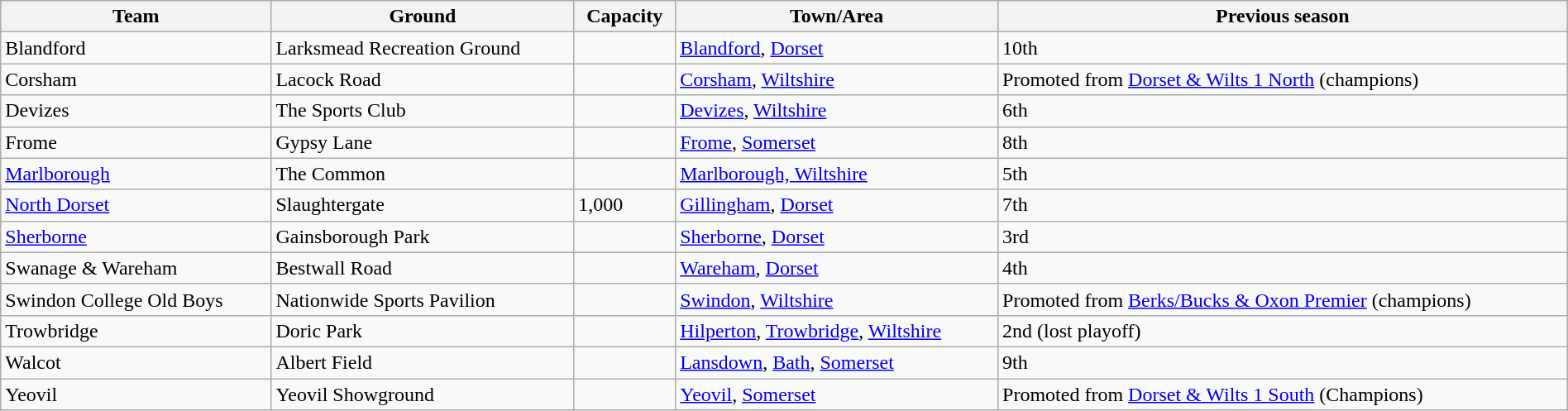<table class="wikitable sortable" width=100%>
<tr>
<th>Team</th>
<th>Ground</th>
<th>Capacity</th>
<th>Town/Area</th>
<th>Previous season</th>
</tr>
<tr>
<td>Blandford</td>
<td>Larksmead Recreation Ground</td>
<td></td>
<td><a href='#'>Blandford</a>, <a href='#'>Dorset</a></td>
<td>10th</td>
</tr>
<tr>
<td>Corsham</td>
<td>Lacock Road</td>
<td></td>
<td><a href='#'>Corsham</a>, <a href='#'>Wiltshire</a></td>
<td>Promoted from <a href='#'>Dorset & Wilts 1 North</a> (champions)</td>
</tr>
<tr>
<td>Devizes</td>
<td>The Sports Club</td>
<td></td>
<td><a href='#'>Devizes</a>, <a href='#'>Wiltshire</a></td>
<td>6th</td>
</tr>
<tr>
<td>Frome</td>
<td>Gypsy Lane</td>
<td></td>
<td><a href='#'>Frome</a>, <a href='#'>Somerset</a></td>
<td>8th</td>
</tr>
<tr>
<td><a href='#'>Marlborough</a></td>
<td>The Common</td>
<td></td>
<td><a href='#'>Marlborough, Wiltshire</a></td>
<td>5th</td>
</tr>
<tr>
<td><a href='#'>North Dorset</a></td>
<td>Slaughtergate</td>
<td>1,000</td>
<td><a href='#'>Gillingham</a>, <a href='#'>Dorset</a></td>
<td>7th</td>
</tr>
<tr>
<td><a href='#'>Sherborne</a></td>
<td>Gainsborough Park</td>
<td></td>
<td><a href='#'>Sherborne</a>, <a href='#'>Dorset</a></td>
<td>3rd</td>
</tr>
<tr>
<td>Swanage & Wareham</td>
<td>Bestwall Road</td>
<td></td>
<td><a href='#'>Wareham</a>, <a href='#'>Dorset</a></td>
<td>4th</td>
</tr>
<tr>
<td>Swindon College Old Boys</td>
<td>Nationwide Sports Pavilion</td>
<td></td>
<td><a href='#'>Swindon</a>, <a href='#'>Wiltshire</a></td>
<td>Promoted from <a href='#'>Berks/Bucks & Oxon Premier</a> (champions)</td>
</tr>
<tr>
<td>Trowbridge</td>
<td>Doric Park</td>
<td></td>
<td><a href='#'>Hilperton</a>, <a href='#'>Trowbridge</a>, <a href='#'>Wiltshire</a></td>
<td>2nd (lost playoff)</td>
</tr>
<tr>
<td>Walcot</td>
<td>Albert Field</td>
<td></td>
<td><a href='#'>Lansdown</a>, <a href='#'>Bath</a>, <a href='#'>Somerset</a></td>
<td>9th</td>
</tr>
<tr>
<td>Yeovil</td>
<td>Yeovil Showground</td>
<td></td>
<td><a href='#'>Yeovil</a>, <a href='#'>Somerset</a></td>
<td>Promoted from <a href='#'>Dorset & Wilts 1 South</a> (Champions)</td>
</tr>
</table>
